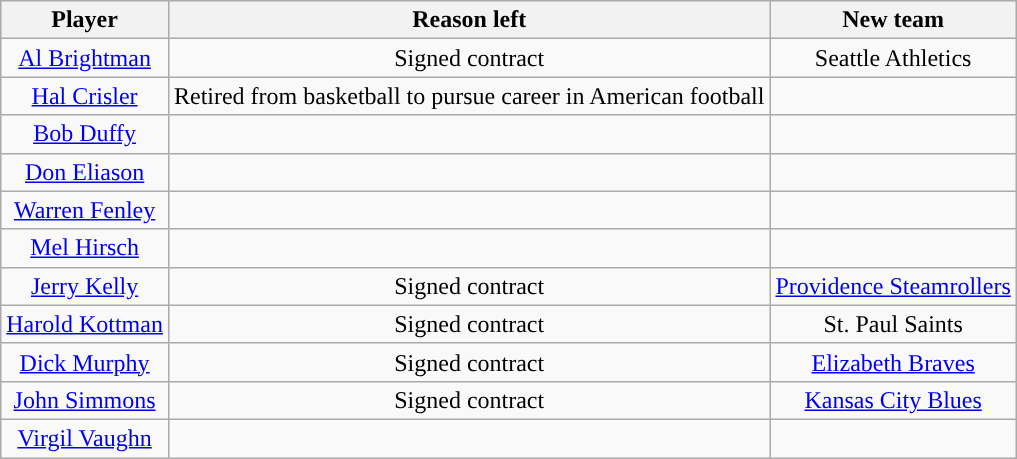<table class="wikitable sortable sortable" style="text-align: center">
<tr>
<th>Player</th>
<th>Reason left</th>
<th>New team</th>
</tr>
<tr style="text-align: center">
<td><a href='#'>Al Brightman</a></td>
<td>Signed contract</td>
<td>Seattle Athletics</td>
</tr>
<tr style="text-align: center">
<td><a href='#'>Hal Crisler</a></td>
<td>Retired from basketball to pursue career in American football</td>
<td></td>
</tr>
<tr style="text-align: center">
<td><a href='#'>Bob Duffy</a></td>
<td></td>
<td></td>
</tr>
<tr style="text-align: center">
<td><a href='#'>Don Eliason</a></td>
<td></td>
<td></td>
</tr>
<tr style="text-align: center">
<td><a href='#'>Warren Fenley</a></td>
<td></td>
<td></td>
</tr>
<tr style="text-align: center">
<td><a href='#'>Mel Hirsch</a></td>
<td></td>
<td></td>
</tr>
<tr style="text-align: center">
<td><a href='#'>Jerry Kelly</a></td>
<td>Signed contract</td>
<td><a href='#'>Providence Steamrollers</a></td>
</tr>
<tr style="text-align: center">
<td><a href='#'>Harold Kottman</a></td>
<td>Signed contract</td>
<td>St. Paul Saints</td>
</tr>
<tr style="text-align: center">
<td><a href='#'>Dick Murphy</a></td>
<td>Signed contract</td>
<td><a href='#'>Elizabeth Braves</a></td>
</tr>
<tr style="text-align: center">
<td><a href='#'>John Simmons</a></td>
<td>Signed contract</td>
<td><a href='#'>Kansas City Blues</a></td>
</tr>
<tr style="text-align: center">
<td><a href='#'>Virgil Vaughn</a></td>
<td></td>
<td></td>
</tr>
</table>
